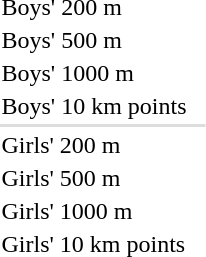<table>
<tr>
<td>Boys' 200 m</td>
<td></td>
<td></td>
<td nowrap></td>
</tr>
<tr>
<td>Boys' 500 m</td>
<td></td>
<td></td>
<td></td>
</tr>
<tr>
<td>Boys' 1000 m</td>
<td></td>
<td></td>
<td></td>
</tr>
<tr>
<td nowrap>Boys' 10 km points</td>
<td></td>
<td></td>
<td></td>
</tr>
<tr bgcolor=#dddddd>
<td colspan=4></td>
</tr>
<tr>
<td>Girls' 200 m</td>
<td></td>
<td></td>
<td></td>
</tr>
<tr>
<td>Girls' 500 m</td>
<td></td>
<td></td>
<td></td>
</tr>
<tr>
<td>Girls' 1000 m</td>
<td></td>
<td nowrap></td>
<td></td>
</tr>
<tr>
<td>Girls' 10 km points</td>
<td nowrap></td>
<td></td>
<td></td>
</tr>
</table>
